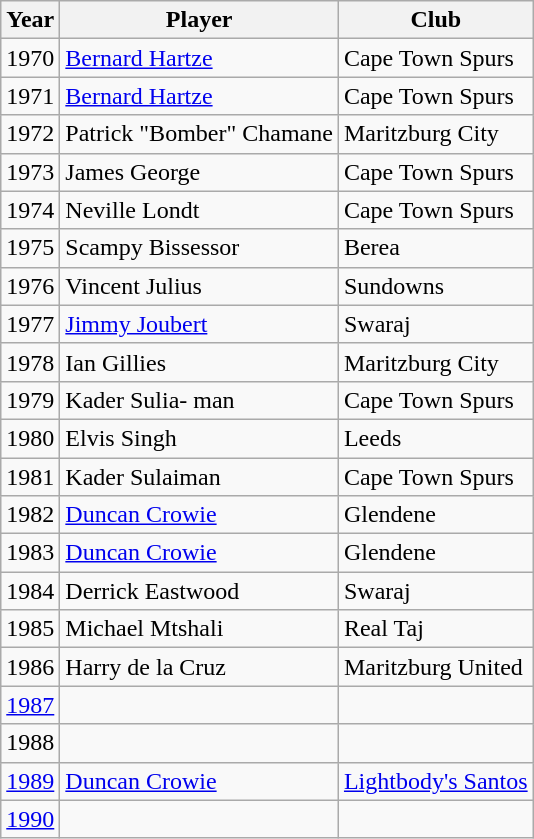<table class="wikitable">
<tr>
<th>Year</th>
<th>Player</th>
<th>Club</th>
</tr>
<tr>
<td>1970</td>
<td><a href='#'>Bernard Hartze</a></td>
<td>Cape Town Spurs</td>
</tr>
<tr>
<td>1971</td>
<td><a href='#'>Bernard Hartze</a></td>
<td>Cape Town Spurs</td>
</tr>
<tr>
<td>1972</td>
<td>Patrick "Bomber" Chamane</td>
<td>Maritzburg City</td>
</tr>
<tr>
<td>1973</td>
<td>James George</td>
<td>Cape Town Spurs</td>
</tr>
<tr>
<td>1974</td>
<td>Neville Londt</td>
<td>Cape Town Spurs</td>
</tr>
<tr>
<td>1975</td>
<td>Scampy Bissessor</td>
<td>Berea</td>
</tr>
<tr>
<td>1976</td>
<td>Vincent Julius</td>
<td>Sundowns</td>
</tr>
<tr>
<td>1977</td>
<td><a href='#'>Jimmy Joubert</a></td>
<td>Swaraj</td>
</tr>
<tr>
<td>1978</td>
<td>Ian Gillies</td>
<td>Maritzburg City</td>
</tr>
<tr>
<td>1979</td>
<td>Kader Sulia- man</td>
<td>Cape Town Spurs</td>
</tr>
<tr>
<td>1980</td>
<td>Elvis Singh</td>
<td>Leeds</td>
</tr>
<tr>
<td>1981</td>
<td>Kader Sulaiman</td>
<td>Cape Town Spurs</td>
</tr>
<tr>
<td>1982</td>
<td><a href='#'>Duncan Crowie</a></td>
<td>Glendene</td>
</tr>
<tr>
<td>1983</td>
<td><a href='#'>Duncan Crowie</a></td>
<td>Glendene</td>
</tr>
<tr>
<td>1984</td>
<td>Derrick Eastwood</td>
<td>Swaraj</td>
</tr>
<tr>
<td>1985</td>
<td>Michael Mtshali</td>
<td>Real Taj</td>
</tr>
<tr>
<td>1986</td>
<td>Harry de la Cruz</td>
<td>Maritzburg United</td>
</tr>
<tr>
<td><a href='#'>1987</a></td>
<td></td>
<td></td>
</tr>
<tr>
<td>1988</td>
<td></td>
<td></td>
</tr>
<tr>
<td><a href='#'>1989</a></td>
<td><a href='#'>Duncan Crowie</a></td>
<td><a href='#'>Lightbody's Santos</a></td>
</tr>
<tr>
<td><a href='#'>1990</a></td>
<td></td>
<td></td>
</tr>
</table>
